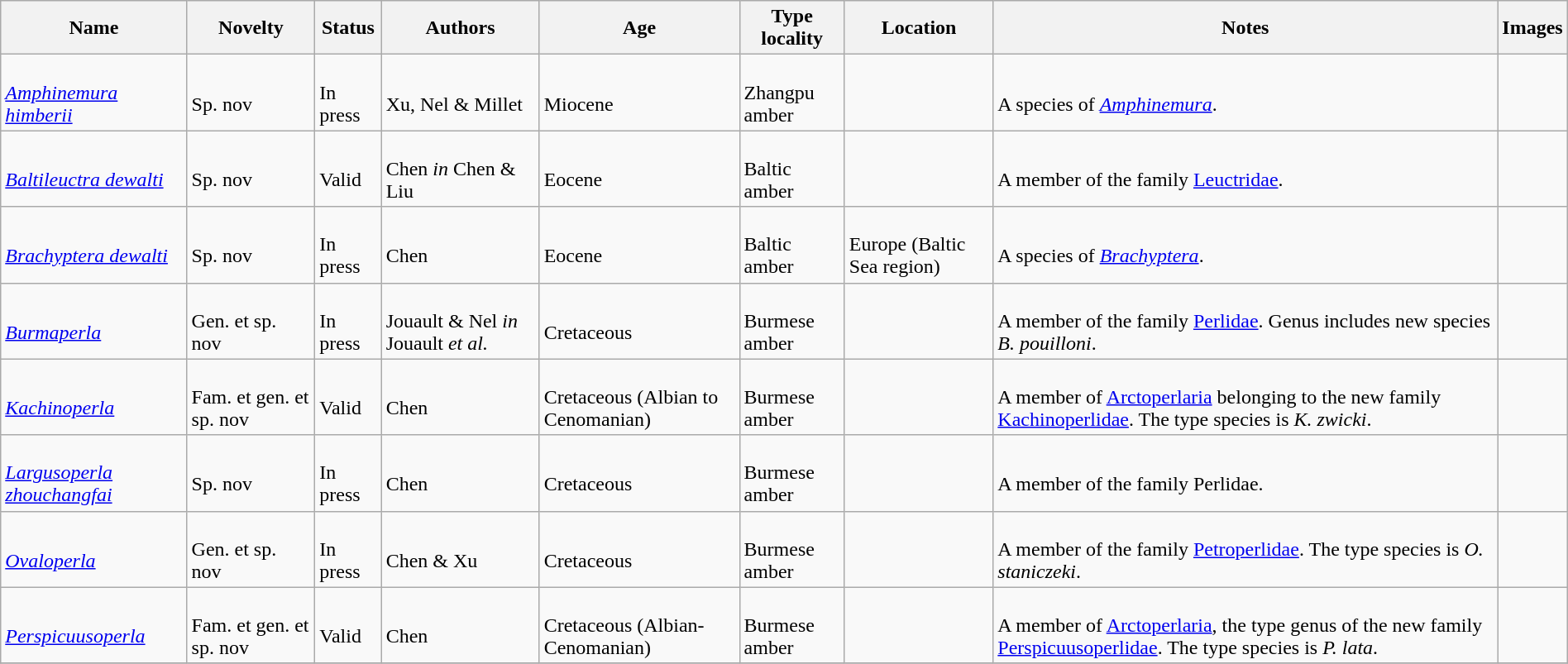<table class="wikitable sortable" align="center" width="100%">
<tr>
<th>Name</th>
<th>Novelty</th>
<th>Status</th>
<th>Authors</th>
<th>Age</th>
<th>Type locality</th>
<th>Location</th>
<th>Notes</th>
<th>Images</th>
</tr>
<tr>
<td><br><em><a href='#'>Amphinemura himberii</a></em></td>
<td><br>Sp. nov</td>
<td><br>In press</td>
<td><br>Xu, Nel & Millet</td>
<td><br>Miocene</td>
<td><br>Zhangpu amber</td>
<td><br></td>
<td><br>A species of <em><a href='#'>Amphinemura</a></em>.</td>
<td></td>
</tr>
<tr>
<td><br><em><a href='#'>Baltileuctra dewalti</a></em></td>
<td><br>Sp. nov</td>
<td><br>Valid</td>
<td><br>Chen <em>in</em> Chen & Liu</td>
<td><br>Eocene</td>
<td><br>Baltic amber</td>
<td><br></td>
<td><br>A member of the family <a href='#'>Leuctridae</a>.</td>
<td></td>
</tr>
<tr>
<td><br><em><a href='#'>Brachyptera dewalti</a></em></td>
<td><br>Sp. nov</td>
<td><br>In press</td>
<td><br>Chen</td>
<td><br>Eocene</td>
<td><br>Baltic amber</td>
<td><br>Europe (Baltic Sea region)</td>
<td><br>A species of <em><a href='#'>Brachyptera</a></em>.</td>
<td></td>
</tr>
<tr>
<td><br><em><a href='#'>Burmaperla</a></em></td>
<td><br>Gen. et sp. nov</td>
<td><br>In press</td>
<td><br>Jouault & Nel <em>in</em> Jouault <em>et al.</em></td>
<td><br>Cretaceous</td>
<td><br>Burmese amber</td>
<td><br></td>
<td><br>A member of the family <a href='#'>Perlidae</a>. Genus includes new species <em>B. pouilloni</em>.</td>
<td></td>
</tr>
<tr>
<td><br><em><a href='#'>Kachinoperla</a></em></td>
<td><br>Fam. et gen. et sp. nov</td>
<td><br>Valid</td>
<td><br>Chen</td>
<td><br>Cretaceous (Albian to Cenomanian)</td>
<td><br>Burmese amber</td>
<td><br></td>
<td><br>A member of <a href='#'>Arctoperlaria</a> belonging to the new family <a href='#'>Kachinoperlidae</a>. The type species is <em>K. zwicki</em>.</td>
<td></td>
</tr>
<tr>
<td><br><em><a href='#'>Largusoperla zhouchangfai</a></em></td>
<td><br>Sp. nov</td>
<td><br>In press</td>
<td><br>Chen</td>
<td><br>Cretaceous</td>
<td><br>Burmese amber</td>
<td><br></td>
<td><br>A member of the family Perlidae.</td>
<td></td>
</tr>
<tr>
<td><br><em><a href='#'>Ovaloperla</a></em></td>
<td><br>Gen. et sp. nov</td>
<td><br>In press</td>
<td><br>Chen & Xu</td>
<td><br>Cretaceous</td>
<td><br>Burmese amber</td>
<td><br></td>
<td><br>A member of the family <a href='#'>Petroperlidae</a>. The type species is <em>O. staniczeki</em>.</td>
<td></td>
</tr>
<tr>
<td><br><em><a href='#'>Perspicuusoperla</a></em></td>
<td><br>Fam. et gen. et sp. nov</td>
<td><br>Valid</td>
<td><br>Chen</td>
<td><br>Cretaceous (Albian-Cenomanian)</td>
<td><br>Burmese amber</td>
<td><br></td>
<td><br>A member of <a href='#'>Arctoperlaria</a>, the type genus of the new family <a href='#'>Perspicuusoperlidae</a>. The type species is <em>P. lata</em>.</td>
<td></td>
</tr>
<tr>
</tr>
</table>
